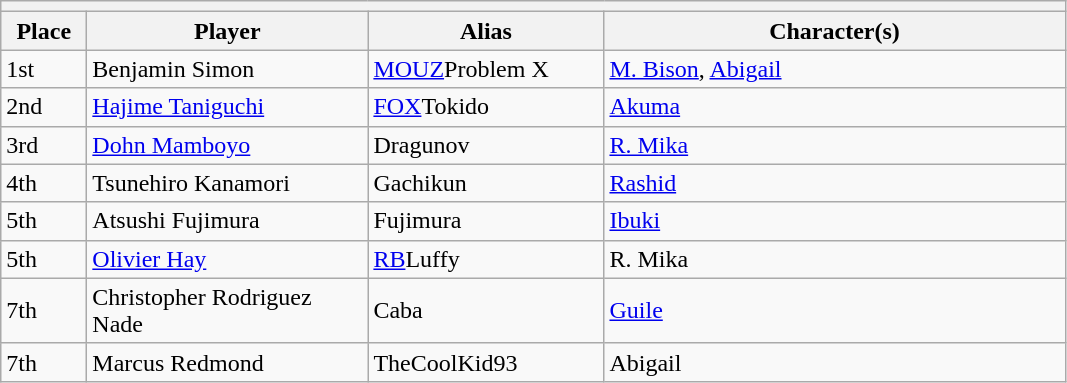<table class="wikitable">
<tr>
<th colspan=4></th>
</tr>
<tr>
<th style="width:50px;">Place</th>
<th style="width:180px;">Player</th>
<th style="width:150px;">Alias</th>
<th style="width:300px;">Character(s)</th>
</tr>
<tr>
<td>1st</td>
<td> Benjamin Simon</td>
<td><a href='#'>MOUZ</a>Problem X</td>
<td><a href='#'>M. Bison</a>, <a href='#'>Abigail</a></td>
</tr>
<tr>
<td>2nd</td>
<td> <a href='#'>Hajime Taniguchi</a></td>
<td><a href='#'>FOX</a>Tokido</td>
<td><a href='#'>Akuma</a></td>
</tr>
<tr>
<td>3rd</td>
<td> <a href='#'>Dohn Mamboyo</a></td>
<td>Dragunov</td>
<td><a href='#'>R. Mika</a></td>
</tr>
<tr>
<td>4th</td>
<td> Tsunehiro Kanamori</td>
<td>Gachikun</td>
<td><a href='#'>Rashid</a></td>
</tr>
<tr>
<td>5th</td>
<td> Atsushi Fujimura</td>
<td>Fujimura</td>
<td><a href='#'>Ibuki</a></td>
</tr>
<tr>
<td>5th</td>
<td> <a href='#'>Olivier Hay</a></td>
<td><a href='#'>RB</a>Luffy</td>
<td>R. Mika</td>
</tr>
<tr>
<td>7th</td>
<td> Christopher Rodriguez Nade</td>
<td>Caba</td>
<td><a href='#'>Guile</a></td>
</tr>
<tr>
<td>7th</td>
<td> Marcus Redmond</td>
<td>TheCoolKid93</td>
<td>Abigail</td>
</tr>
</table>
